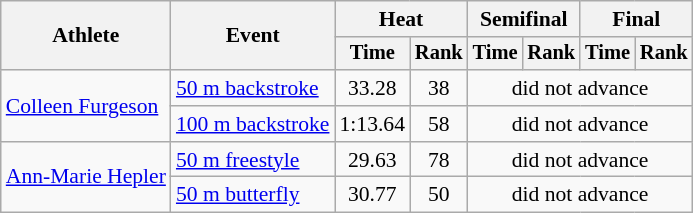<table class="wikitable" style="text-align:center; font-size:90%">
<tr>
<th rowspan="2">Athlete</th>
<th rowspan="2">Event</th>
<th colspan="2">Heat</th>
<th colspan="2">Semifinal</th>
<th colspan="2">Final</th>
</tr>
<tr style="font-size:95%">
<th>Time</th>
<th>Rank</th>
<th>Time</th>
<th>Rank</th>
<th>Time</th>
<th>Rank</th>
</tr>
<tr>
<td align=left rowspan=2><a href='#'>Colleen Furgeson</a></td>
<td align=left><a href='#'>50 m backstroke</a></td>
<td>33.28</td>
<td>38</td>
<td colspan=4>did not advance</td>
</tr>
<tr>
<td align=left><a href='#'>100 m backstroke</a></td>
<td>1:13.64</td>
<td>58</td>
<td colspan=4>did not advance</td>
</tr>
<tr>
<td align=left rowspan=2><a href='#'>Ann-Marie Hepler</a></td>
<td align=left><a href='#'>50 m freestyle</a></td>
<td>29.63</td>
<td>78</td>
<td colspan=4>did not advance</td>
</tr>
<tr>
<td align=left><a href='#'>50 m butterfly</a></td>
<td>30.77</td>
<td>50</td>
<td colspan=4>did not advance</td>
</tr>
</table>
